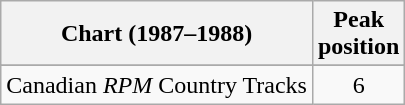<table class="wikitable sortable">
<tr>
<th align="left">Chart (1987–1988)</th>
<th align="center">Peak<br>position</th>
</tr>
<tr>
</tr>
<tr>
<td align="left">Canadian <em>RPM</em> Country Tracks</td>
<td align="center">6</td>
</tr>
</table>
